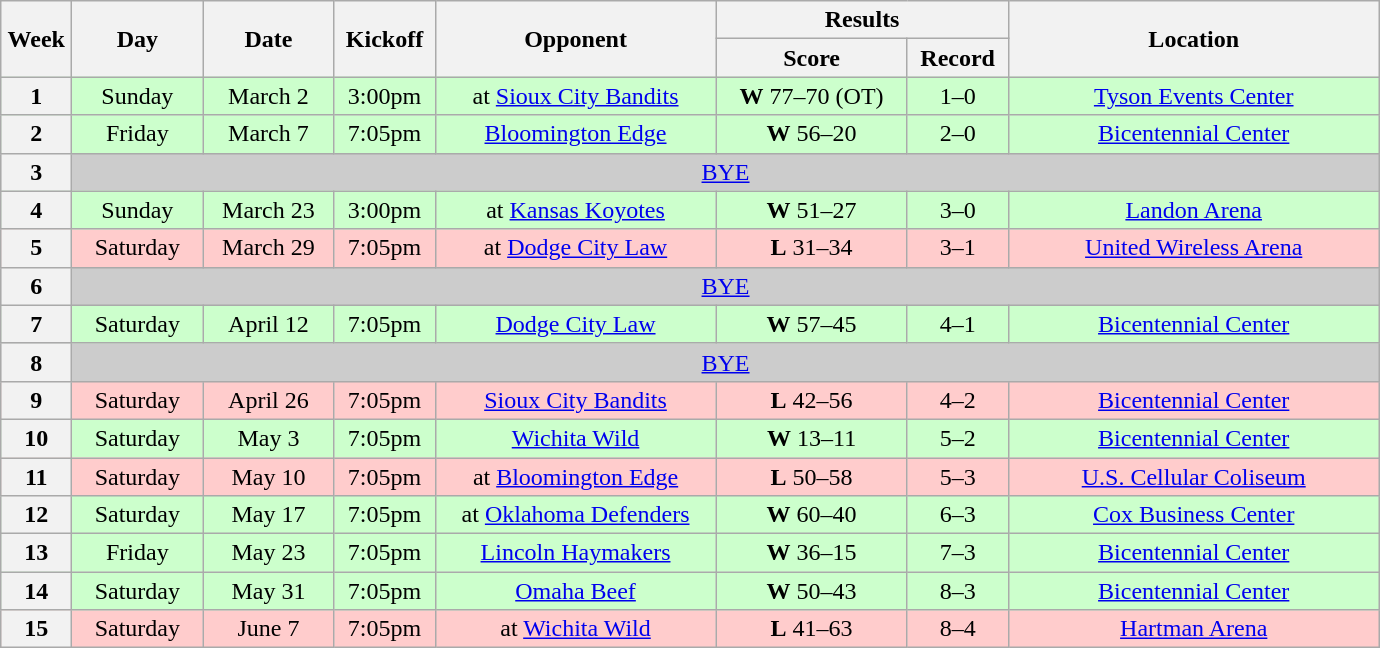<table class="wikitable">
<tr>
<th rowspan="2" width="40">Week</th>
<th rowspan="2" width="80">Day</th>
<th rowspan="2" width="80">Date</th>
<th rowspan="2" width="60">Kickoff</th>
<th rowspan="2" width="180">Opponent</th>
<th colspan="2" width="180">Results</th>
<th rowspan="2" width="240">Location</th>
</tr>
<tr>
<th width="120">Score</th>
<th width="60">Record</th>
</tr>
<tr align="center" bgcolor="#CCFFCC">
<th>1</th>
<td>Sunday</td>
<td>March 2</td>
<td>3:00pm</td>
<td>at <a href='#'>Sioux City Bandits</a></td>
<td><strong>W</strong> 77–70 (OT)</td>
<td>1–0</td>
<td><a href='#'>Tyson Events Center</a></td>
</tr>
<tr align="center" bgcolor="#CCFFCC">
<th>2</th>
<td>Friday</td>
<td>March 7</td>
<td>7:05pm</td>
<td><a href='#'>Bloomington Edge</a></td>
<td><strong>W</strong> 56–20</td>
<td>2–0</td>
<td><a href='#'>Bicentennial Center</a></td>
</tr>
<tr align="center" bgcolor="#CCCCCC">
<th>3</th>
<td colSpan=7><a href='#'>BYE</a></td>
</tr>
<tr align="center" bgcolor="#CCFFCC">
<th>4</th>
<td>Sunday</td>
<td>March 23</td>
<td>3:00pm</td>
<td>at <a href='#'>Kansas Koyotes</a></td>
<td><strong>W</strong> 51–27</td>
<td>3–0</td>
<td><a href='#'>Landon Arena</a></td>
</tr>
<tr align="center" bgcolor="#FFCCCC">
<th>5</th>
<td>Saturday</td>
<td>March 29</td>
<td>7:05pm</td>
<td>at <a href='#'>Dodge City Law</a></td>
<td><strong>L</strong> 31–34</td>
<td>3–1</td>
<td><a href='#'>United Wireless Arena</a></td>
</tr>
<tr align="center" bgcolor="#CCCCCC">
<th>6</th>
<td colSpan=7><a href='#'>BYE</a></td>
</tr>
<tr align="center" bgcolor="#CCFFCC">
<th>7</th>
<td>Saturday</td>
<td>April 12</td>
<td>7:05pm</td>
<td><a href='#'>Dodge City Law</a></td>
<td><strong>W</strong> 57–45</td>
<td>4–1</td>
<td><a href='#'>Bicentennial Center</a></td>
</tr>
<tr align="center" bgcolor="#CCCCCC">
<th>8</th>
<td colSpan=7><a href='#'>BYE</a></td>
</tr>
<tr align="center" bgcolor="#FFCCCC">
<th>9</th>
<td>Saturday</td>
<td>April 26</td>
<td>7:05pm</td>
<td><a href='#'>Sioux City Bandits</a></td>
<td><strong>L</strong> 42–56</td>
<td>4–2</td>
<td><a href='#'>Bicentennial Center</a></td>
</tr>
<tr align="center" bgcolor="#CCFFCC">
<th>10</th>
<td>Saturday</td>
<td>May 3</td>
<td>7:05pm</td>
<td><a href='#'>Wichita Wild</a></td>
<td><strong>W</strong> 13–11</td>
<td>5–2</td>
<td><a href='#'>Bicentennial Center</a></td>
</tr>
<tr align="center" bgcolor="#FFCCCC">
<th>11</th>
<td>Saturday</td>
<td>May 10</td>
<td>7:05pm</td>
<td>at <a href='#'>Bloomington Edge</a></td>
<td><strong>L</strong> 50–58</td>
<td>5–3</td>
<td><a href='#'>U.S. Cellular Coliseum</a></td>
</tr>
<tr align="center" bgcolor="#CCFFCC">
<th>12</th>
<td>Saturday</td>
<td>May 17</td>
<td>7:05pm</td>
<td>at <a href='#'>Oklahoma Defenders</a></td>
<td><strong>W</strong> 60–40</td>
<td>6–3</td>
<td><a href='#'>Cox Business Center</a></td>
</tr>
<tr align="center" bgcolor="#CCFFCC">
<th>13</th>
<td>Friday</td>
<td>May 23</td>
<td>7:05pm</td>
<td><a href='#'>Lincoln Haymakers</a></td>
<td><strong>W</strong> 36–15</td>
<td>7–3</td>
<td><a href='#'>Bicentennial Center</a></td>
</tr>
<tr align="center" bgcolor="#CCFFCC">
<th>14</th>
<td>Saturday</td>
<td>May 31</td>
<td>7:05pm</td>
<td><a href='#'>Omaha Beef</a></td>
<td><strong>W</strong> 50–43</td>
<td>8–3</td>
<td><a href='#'>Bicentennial Center</a></td>
</tr>
<tr align="center" bgcolor="#FFCCCC">
<th>15</th>
<td>Saturday</td>
<td>June 7</td>
<td>7:05pm</td>
<td>at <a href='#'>Wichita Wild</a></td>
<td><strong>L</strong> 41–63</td>
<td>8–4</td>
<td><a href='#'>Hartman Arena</a></td>
</tr>
</table>
